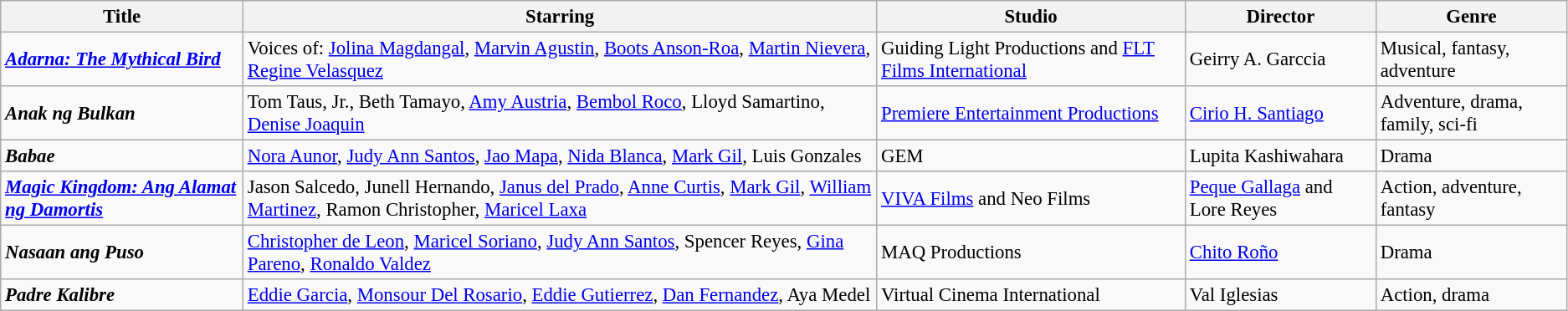<table class="wikitable" style="font-size:95%">
<tr>
<th>Title</th>
<th>Starring</th>
<th>Studio</th>
<th>Director</th>
<th>Genre</th>
</tr>
<tr>
<td><strong><em><a href='#'>Adarna: The Mythical Bird</a></em></strong></td>
<td>Voices of: <a href='#'>Jolina Magdangal</a>, <a href='#'>Marvin Agustin</a>, <a href='#'>Boots Anson-Roa</a>, <a href='#'>Martin Nievera</a>, <a href='#'>Regine Velasquez</a></td>
<td>Guiding Light Productions and <a href='#'>FLT Films International</a></td>
<td>Geirry A. Garccia</td>
<td>Musical, fantasy, adventure</td>
</tr>
<tr>
<td><strong><em>Anak ng Bulkan</em></strong></td>
<td>Tom Taus, Jr., Beth Tamayo, <a href='#'>Amy Austria</a>, <a href='#'>Bembol Roco</a>, Lloyd Samartino, <a href='#'>Denise Joaquin</a></td>
<td><a href='#'>Premiere Entertainment Productions</a></td>
<td><a href='#'>Cirio H. Santiago</a></td>
<td>Adventure, drama, family, sci-fi</td>
</tr>
<tr>
<td><strong><em>Babae</em></strong></td>
<td><a href='#'>Nora Aunor</a>, <a href='#'>Judy Ann Santos</a>, <a href='#'>Jao Mapa</a>, <a href='#'>Nida Blanca</a>, <a href='#'>Mark Gil</a>, Luis Gonzales</td>
<td>GEM</td>
<td>Lupita Kashiwahara</td>
<td>Drama</td>
</tr>
<tr>
<td><strong><em><a href='#'>Magic Kingdom: Ang Alamat ng Damortis</a></em></strong></td>
<td>Jason Salcedo, Junell Hernando, <a href='#'>Janus del Prado</a>, <a href='#'>Anne Curtis</a>, <a href='#'>Mark Gil</a>, <a href='#'>William Martinez</a>, Ramon Christopher, <a href='#'>Maricel Laxa</a></td>
<td><a href='#'>VIVA Films</a> and Neo Films</td>
<td><a href='#'>Peque Gallaga</a> and Lore Reyes</td>
<td>Action, adventure, fantasy</td>
</tr>
<tr>
<td><strong><em>Nasaan ang Puso</em></strong></td>
<td><a href='#'>Christopher de Leon</a>, <a href='#'>Maricel Soriano</a>, <a href='#'>Judy Ann Santos</a>, Spencer Reyes, <a href='#'>Gina Pareno</a>, <a href='#'>Ronaldo Valdez</a></td>
<td>MAQ Productions</td>
<td><a href='#'>Chito Roño</a></td>
<td>Drama</td>
</tr>
<tr>
<td><strong><em>Padre Kalibre</em></strong></td>
<td><a href='#'>Eddie Garcia</a>, <a href='#'>Monsour Del Rosario</a>, <a href='#'>Eddie Gutierrez</a>, <a href='#'>Dan Fernandez</a>, Aya Medel</td>
<td>Virtual Cinema International</td>
<td>Val Iglesias</td>
<td>Action, drama</td>
</tr>
</table>
